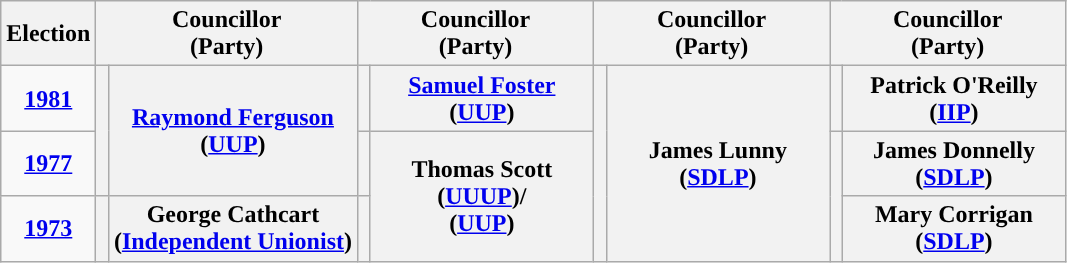<table class="wikitable" style="text-align:center">
<tr>
<th scope="col" width="50">Election</th>
<th scope="col" width="150" colspan = "2">Councillor<br> (Party)</th>
<th scope="col" width="150" colspan = "2">Councillor<br> (Party)</th>
<th scope="col" width="150" colspan = "2">Councillor<br> (Party)</th>
<th scope="col" width="150" colspan = "2">Councillor<br> (Party)</th>
</tr>
<tr>
<td><strong><a href='#'>1981</a></strong></td>
<th rowspan="2" width="1" style="background-color: "></th>
<th rowspan = "2"><a href='#'>Raymond Ferguson</a> <br> (<a href='#'>UUP</a>)</th>
<th rowspan="1" width="1" style="background-color: "></th>
<th rowspan = "1"><a href='#'>Samuel Foster</a> <br> (<a href='#'>UUP</a>)</th>
<th rowspan="3" width="1" style="background-color: "></th>
<th rowspan = "3">James Lunny <br> (<a href='#'>SDLP</a>)</th>
<th rowspan="1" width="1" style="background-color: "></th>
<th rowspan = "1">Patrick O'Reilly <br> (<a href='#'>IIP</a>)</th>
</tr>
<tr>
<td><strong><a href='#'>1977</a></strong></td>
<th rowspan="1" width="1" style="background-color: "></th>
<th rowspan = "2">Thomas Scott <br> (<a href='#'>UUUP</a>)/ <br> (<a href='#'>UUP</a>)</th>
<th rowspan="2" width="1" style="background-color: "></th>
<th rowspan = "1">James Donnelly <br> (<a href='#'>SDLP</a>)</th>
</tr>
<tr>
<td><strong><a href='#'>1973</a></strong></td>
<th rowspan="1" width="1" style="background-color: "></th>
<th rowspan = "1">George Cathcart <br> (<a href='#'>Independent Unionist</a>)</th>
<th rowspan="1" width="1" style="background-color: "></th>
<th rowspan = "1">Mary Corrigan <br> (<a href='#'>SDLP</a>)</th>
</tr>
</table>
